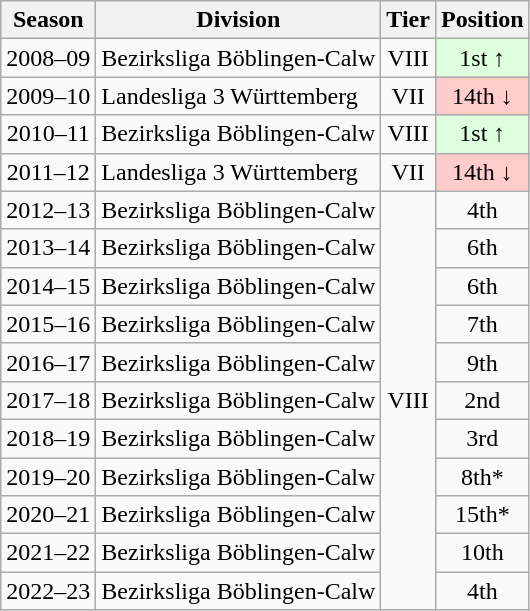<table class="wikitable">
<tr>
<th>Season</th>
<th>Division</th>
<th>Tier</th>
<th>Position</th>
</tr>
<tr align="center">
<td>2008–09</td>
<td align="left">Bezirksliga Böblingen-Calw</td>
<td>VIII</td>
<td style="background:#ddffdd">1st ↑</td>
</tr>
<tr align="center">
<td>2009–10</td>
<td align="left">Landesliga 3 Württemberg</td>
<td>VII</td>
<td style="background:#ffcccc">14th ↓</td>
</tr>
<tr align="center">
<td>2010–11</td>
<td align="left">Bezirksliga Böblingen-Calw</td>
<td>VIII</td>
<td style="background:#ddffdd">1st ↑</td>
</tr>
<tr align="center">
<td>2011–12</td>
<td align="left">Landesliga 3 Württemberg</td>
<td>VII</td>
<td style="background:#ffcccc">14th ↓</td>
</tr>
<tr align="center">
<td>2012–13</td>
<td align="left">Bezirksliga Böblingen-Calw</td>
<td rowspan="11">VIII</td>
<td>4th</td>
</tr>
<tr align="center">
<td>2013–14</td>
<td align="left">Bezirksliga Böblingen-Calw</td>
<td>6th</td>
</tr>
<tr align="center">
<td>2014–15</td>
<td align="left">Bezirksliga Böblingen-Calw</td>
<td>6th</td>
</tr>
<tr align="center">
<td>2015–16</td>
<td align="left">Bezirksliga Böblingen-Calw</td>
<td>7th</td>
</tr>
<tr align="center">
<td>2016–17</td>
<td align="left">Bezirksliga Böblingen-Calw</td>
<td>9th</td>
</tr>
<tr align="center">
<td>2017–18</td>
<td align="left">Bezirksliga Böblingen-Calw</td>
<td>2nd</td>
</tr>
<tr align="center">
<td>2018–19</td>
<td align="left">Bezirksliga Böblingen-Calw</td>
<td>3rd</td>
</tr>
<tr align="center">
<td>2019–20</td>
<td align="left">Bezirksliga Böblingen-Calw</td>
<td>8th*</td>
</tr>
<tr align="center">
<td>2020–21</td>
<td align="left">Bezirksliga Böblingen-Calw</td>
<td>15th*</td>
</tr>
<tr align="center">
<td>2021–22</td>
<td align="left">Bezirksliga Böblingen-Calw</td>
<td>10th</td>
</tr>
<tr align="center">
<td>2022–23</td>
<td align="left">Bezirksliga Böblingen-Calw</td>
<td>4th</td>
</tr>
</table>
